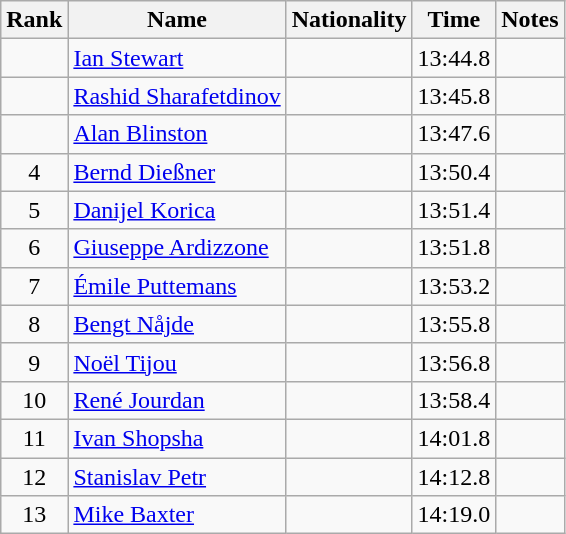<table class="wikitable sortable" style="text-align:center">
<tr>
<th>Rank</th>
<th>Name</th>
<th>Nationality</th>
<th>Time</th>
<th>Notes</th>
</tr>
<tr>
<td></td>
<td align=left><a href='#'>Ian Stewart</a></td>
<td align=left></td>
<td>13:44.8</td>
<td></td>
</tr>
<tr>
<td></td>
<td align=left><a href='#'>Rashid Sharafetdinov</a></td>
<td align=left></td>
<td>13:45.8</td>
<td></td>
</tr>
<tr>
<td></td>
<td align=left><a href='#'>Alan Blinston</a></td>
<td align=left></td>
<td>13:47.6</td>
<td></td>
</tr>
<tr>
<td>4</td>
<td align=left><a href='#'>Bernd Dießner</a></td>
<td align=left></td>
<td>13:50.4</td>
<td></td>
</tr>
<tr>
<td>5</td>
<td align=left><a href='#'>Danijel Korica</a></td>
<td align=left></td>
<td>13:51.4</td>
<td></td>
</tr>
<tr>
<td>6</td>
<td align=left><a href='#'>Giuseppe Ardizzone</a></td>
<td align=left></td>
<td>13:51.8</td>
<td></td>
</tr>
<tr>
<td>7</td>
<td align=left><a href='#'>Émile Puttemans</a></td>
<td align=left></td>
<td>13:53.2</td>
<td></td>
</tr>
<tr>
<td>8</td>
<td align=left><a href='#'>Bengt Nåjde</a></td>
<td align=left></td>
<td>13:55.8</td>
<td></td>
</tr>
<tr>
<td>9</td>
<td align=left><a href='#'>Noël Tijou</a></td>
<td align=left></td>
<td>13:56.8</td>
<td></td>
</tr>
<tr>
<td>10</td>
<td align=left><a href='#'>René Jourdan</a></td>
<td align=left></td>
<td>13:58.4</td>
<td></td>
</tr>
<tr>
<td>11</td>
<td align=left><a href='#'>Ivan Shopsha</a></td>
<td align=left></td>
<td>14:01.8</td>
<td></td>
</tr>
<tr>
<td>12</td>
<td align=left><a href='#'>Stanislav Petr</a></td>
<td align=left></td>
<td>14:12.8</td>
<td></td>
</tr>
<tr>
<td>13</td>
<td align=left><a href='#'>Mike Baxter</a></td>
<td align=left></td>
<td>14:19.0</td>
<td></td>
</tr>
</table>
